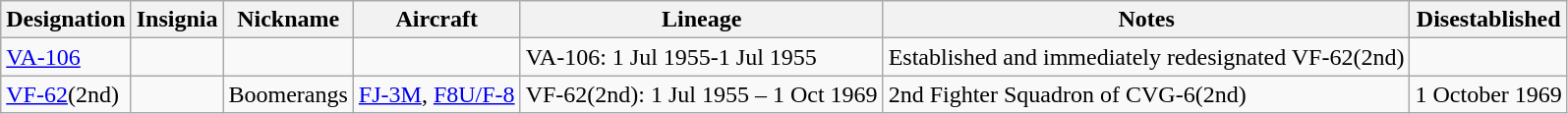<table class="wikitable">
<tr>
<th>Designation</th>
<th>Insignia</th>
<th>Nickname</th>
<th>Aircraft</th>
<th>Lineage</th>
<th>Notes</th>
<th>Disestablished</th>
</tr>
<tr>
<td><a href='#'>VA-106</a></td>
<td></td>
<td></td>
<td></td>
<td>VA-106: 1 Jul 1955-1 Jul 1955</td>
<td>Established and immediately redesignated VF-62(2nd)</td>
</tr>
<tr>
<td><a href='#'>VF-62</a>(2nd)</td>
<td></td>
<td>Boomerangs</td>
<td><a href='#'>FJ-3M</a>, <a href='#'>F8U/F-8</a></td>
<td style="white-space: nowrap;">VF-62(2nd): 1 Jul 1955 – 1 Oct 1969</td>
<td>2nd Fighter Squadron of CVG-6(2nd)</td>
<td>1 October 1969</td>
</tr>
</table>
